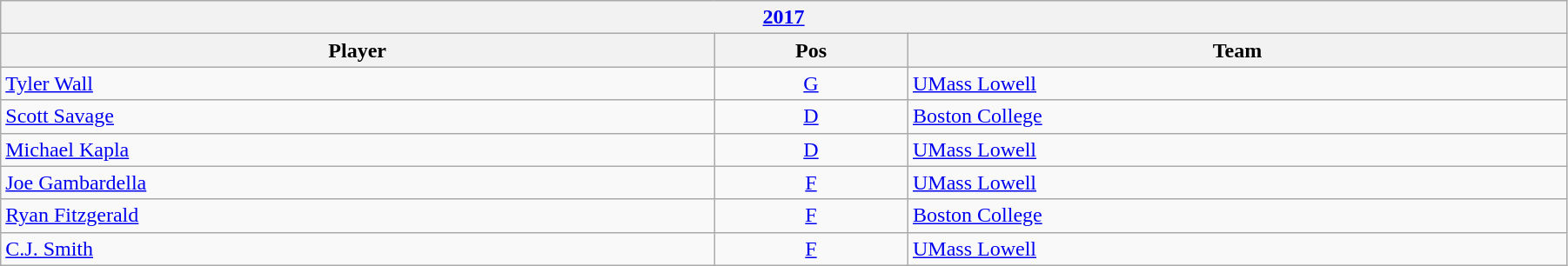<table class="wikitable" width=95%>
<tr>
<th colspan=3><a href='#'>2017</a></th>
</tr>
<tr>
<th>Player</th>
<th>Pos</th>
<th>Team</th>
</tr>
<tr>
<td><a href='#'>Tyler Wall</a></td>
<td align=center><a href='#'>G</a></td>
<td><a href='#'>UMass Lowell</a></td>
</tr>
<tr>
<td><a href='#'>Scott Savage</a></td>
<td align=center><a href='#'>D</a></td>
<td><a href='#'>Boston College</a></td>
</tr>
<tr>
<td><a href='#'>Michael Kapla</a></td>
<td align=center><a href='#'>D</a></td>
<td><a href='#'>UMass Lowell</a></td>
</tr>
<tr>
<td><a href='#'>Joe Gambardella</a></td>
<td align=center><a href='#'>F</a></td>
<td><a href='#'>UMass Lowell</a></td>
</tr>
<tr>
<td><a href='#'>Ryan Fitzgerald</a></td>
<td align=center><a href='#'>F</a></td>
<td><a href='#'>Boston College</a></td>
</tr>
<tr>
<td><a href='#'>C.J. Smith</a></td>
<td align=center><a href='#'>F</a></td>
<td><a href='#'>UMass Lowell</a></td>
</tr>
</table>
